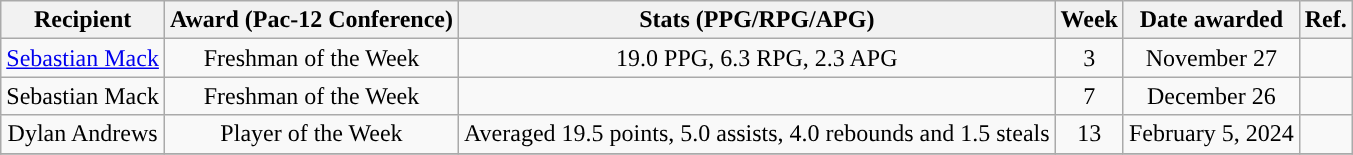<table class="wikitable sortable" style="text-align:center">
<tr>
<th>Recipient</th>
<th>Award (Pac-12 Conference)</th>
<th>Stats (PPG/RPG/APG)</th>
<th>Week</th>
<th>Date awarded</th>
<th>Ref.</th>
</tr>
<tr>
<td><a href='#'>Sebastian Mack</a></td>
<td>Freshman of the Week</td>
<td>19.0 PPG, 6.3 RPG, 2.3 APG</td>
<td>3</td>
<td>November 27</td>
<td></td>
</tr>
<tr>
<td>Sebastian Mack</td>
<td>Freshman of the Week</td>
<td></td>
<td>7</td>
<td>December 26</td>
<td></td>
</tr>
<tr>
<td>Dylan Andrews</td>
<td>Player of the Week</td>
<td>Averaged 19.5 points, 5.0 assists, 4.0 rebounds and 1.5 steals</td>
<td>13</td>
<td>February 5, 2024</td>
<td></td>
</tr>
<tr>
</tr>
</table>
